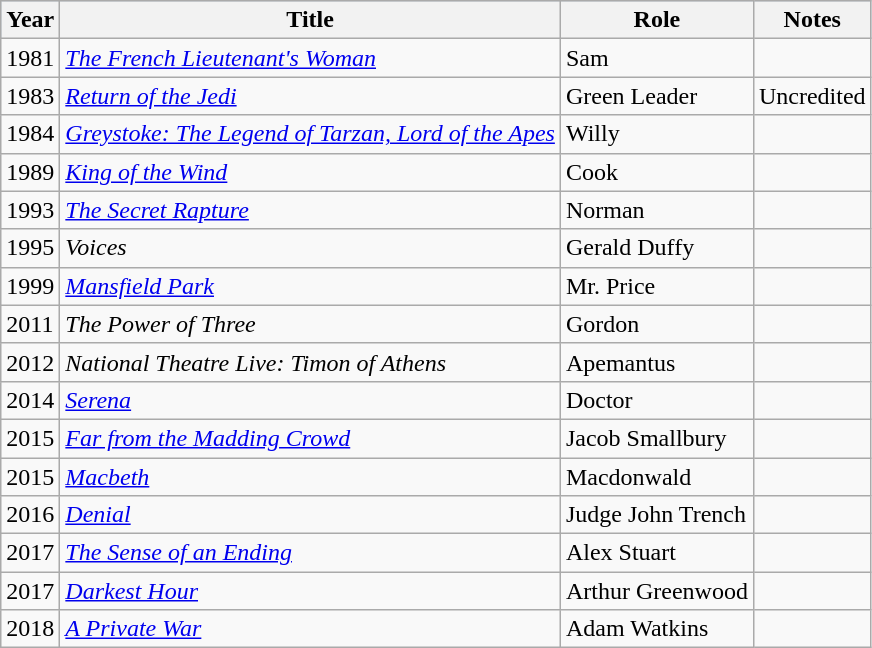<table class="wikitable">
<tr style="background:#B0C4DE;">
<th>Year</th>
<th>Title</th>
<th>Role</th>
<th>Notes</th>
</tr>
<tr>
<td>1981</td>
<td><em><a href='#'>The French Lieutenant's Woman</a></em></td>
<td>Sam</td>
<td></td>
</tr>
<tr>
<td>1983</td>
<td><em><a href='#'>Return of the Jedi</a></em></td>
<td>Green Leader</td>
<td>Uncredited</td>
</tr>
<tr>
<td>1984</td>
<td><em><a href='#'>Greystoke: The Legend of Tarzan, Lord of the Apes</a></em></td>
<td>Willy</td>
<td></td>
</tr>
<tr>
<td>1989</td>
<td><em><a href='#'>King of the Wind</a></em></td>
<td>Cook</td>
<td></td>
</tr>
<tr>
<td>1993</td>
<td><em><a href='#'>The Secret Rapture</a></em></td>
<td>Norman</td>
<td></td>
</tr>
<tr>
<td>1995</td>
<td><em>Voices</em></td>
<td>Gerald Duffy</td>
<td></td>
</tr>
<tr>
<td>1999</td>
<td><em><a href='#'>Mansfield Park</a></em></td>
<td>Mr. Price</td>
<td></td>
</tr>
<tr>
<td>2011</td>
<td><em>The Power of Three</em></td>
<td>Gordon</td>
<td></td>
</tr>
<tr>
<td>2012</td>
<td><em>National Theatre Live: Timon of Athens</em></td>
<td>Apemantus</td>
<td></td>
</tr>
<tr>
<td>2014</td>
<td><em><a href='#'>Serena</a></em></td>
<td>Doctor</td>
<td></td>
</tr>
<tr>
<td>2015</td>
<td><em><a href='#'>Far from the Madding Crowd</a></em></td>
<td>Jacob Smallbury</td>
<td></td>
</tr>
<tr>
<td>2015</td>
<td><em><a href='#'>Macbeth</a></em></td>
<td>Macdonwald</td>
<td></td>
</tr>
<tr>
<td>2016</td>
<td><em><a href='#'>Denial</a></em></td>
<td>Judge John Trench</td>
<td></td>
</tr>
<tr>
<td>2017</td>
<td><em><a href='#'>The Sense of an Ending</a></em></td>
<td>Alex Stuart</td>
<td></td>
</tr>
<tr>
<td>2017</td>
<td><em><a href='#'>Darkest Hour</a></em></td>
<td>Arthur Greenwood</td>
<td></td>
</tr>
<tr>
<td>2018</td>
<td><em><a href='#'>A Private War</a></em></td>
<td>Adam Watkins</td>
<td></td>
</tr>
</table>
